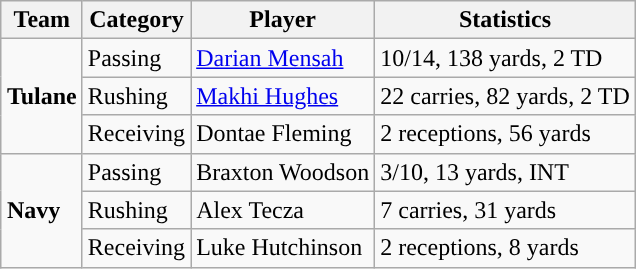<table class="wikitable" style="float: right;">
<tr>
<th>Team</th>
<th>Category</th>
<th>Player</th>
<th>Statistics</th>
</tr>
<tr>
<td rowspan=3><strong>Tulane</strong></td>
<td>Passing</td>
<td><a href='#'>Darian Mensah</a></td>
<td>10/14, 138 yards, 2 TD</td>
</tr>
<tr>
<td>Rushing</td>
<td><a href='#'>Makhi Hughes</a></td>
<td>22 carries, 82 yards, 2 TD</td>
</tr>
<tr>
<td>Receiving</td>
<td>Dontae Fleming</td>
<td>2 receptions, 56 yards</td>
</tr>
<tr>
<td rowspan=3><strong>Navy</strong></td>
<td>Passing</td>
<td>Braxton Woodson</td>
<td>3/10, 13 yards, INT</td>
</tr>
<tr>
<td>Rushing</td>
<td>Alex Tecza</td>
<td>7 carries, 31 yards</td>
</tr>
<tr>
<td>Receiving</td>
<td>Luke Hutchinson</td>
<td>2 receptions, 8 yards</td>
</tr>
</table>
